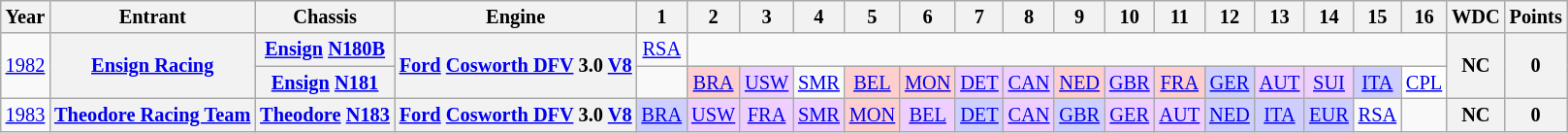<table class="wikitable" style="text-align:center; font-size:85%">
<tr>
<th>Year</th>
<th>Entrant</th>
<th>Chassis</th>
<th>Engine</th>
<th>1</th>
<th>2</th>
<th>3</th>
<th>4</th>
<th>5</th>
<th>6</th>
<th>7</th>
<th>8</th>
<th>9</th>
<th>10</th>
<th>11</th>
<th>12</th>
<th>13</th>
<th>14</th>
<th>15</th>
<th>16</th>
<th>WDC</th>
<th>Points</th>
</tr>
<tr>
<td rowspan=2><a href='#'>1982</a></td>
<th rowspan=2 nowrap><a href='#'>Ensign Racing</a></th>
<th nowrap><a href='#'>Ensign</a> <a href='#'>N180B</a></th>
<th rowspan=2 nowrap><a href='#'>Ford</a> <a href='#'>Cosworth DFV</a> 3.0 <a href='#'>V8</a></th>
<td><a href='#'>RSA</a><br></td>
<td colspan=15></td>
<th rowspan=2>NC</th>
<th rowspan=2>0</th>
</tr>
<tr>
<th nowrap><a href='#'>Ensign</a> <a href='#'>N181</a></th>
<td></td>
<td style="background:#FFCFCF;"><a href='#'>BRA</a><br></td>
<td style="background:#EFCFFF;"><a href='#'>USW</a><br></td>
<td><a href='#'>SMR</a></td>
<td style="background:#FFCFCF;"><a href='#'>BEL</a><br></td>
<td style="background:#FFCFCF;"><a href='#'>MON</a><br></td>
<td style="background:#EFCFFF;"><a href='#'>DET</a><br></td>
<td style="background:#EFCFFF;"><a href='#'>CAN</a><br></td>
<td style="background:#FFCFCF;"><a href='#'>NED</a><br></td>
<td style="background:#EFCFFF;"><a href='#'>GBR</a><br></td>
<td style="background:#FFCFCF;"><a href='#'>FRA</a><br></td>
<td style="background:#CFCFFF;"><a href='#'>GER</a><br></td>
<td style="background:#EFCFFF;"><a href='#'>AUT</a><br></td>
<td style="background:#EFCFFF;"><a href='#'>SUI</a><br></td>
<td style="background:#CFCFFF;"><a href='#'>ITA</a><br></td>
<td style="background:#ffffff;"><a href='#'>CPL</a><br></td>
</tr>
<tr>
<td><a href='#'>1983</a></td>
<th nowrap><a href='#'>Theodore Racing Team</a></th>
<th nowrap><a href='#'>Theodore</a> <a href='#'>N183</a></th>
<th nowrap><a href='#'>Ford</a> <a href='#'>Cosworth DFV</a> 3.0 <a href='#'>V8</a></th>
<td style="background:#CFCFFF;"><a href='#'>BRA</a><br></td>
<td style="background:#EFCFFF;"><a href='#'>USW</a><br></td>
<td style="background:#EFCFFF;"><a href='#'>FRA</a><br></td>
<td style="background:#EFCFFF;"><a href='#'>SMR</a><br></td>
<td style="background:#FFCFCF;"><a href='#'>MON</a><br></td>
<td style="background:#EFCFFF;"><a href='#'>BEL</a><br></td>
<td style="background:#CFCFFF;"><a href='#'>DET</a><br></td>
<td style="background:#EFCFFF;"><a href='#'>CAN</a><br></td>
<td style="background:#CFCFFF;"><a href='#'>GBR</a><br></td>
<td style="background:#EFCFFF;"><a href='#'>GER</a><br></td>
<td style="background:#EFCFFF;"><a href='#'>AUT</a><br></td>
<td style="background:#CFCFFF;"><a href='#'>NED</a><br></td>
<td style="background:#CFCFFF;"><a href='#'>ITA</a><br></td>
<td style="background:#CFCFFF;"><a href='#'>EUR</a><br></td>
<td><a href='#'>RSA</a></td>
<td></td>
<th>NC</th>
<th>0</th>
</tr>
</table>
